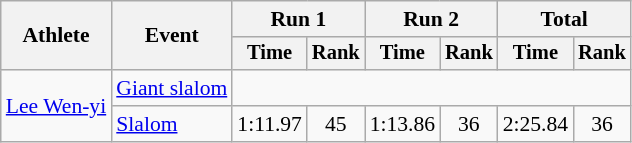<table class="wikitable" style="font-size:90%">
<tr>
<th rowspan=2>Athlete</th>
<th rowspan=2>Event</th>
<th colspan=2>Run 1</th>
<th colspan=2>Run 2</th>
<th colspan=2>Total</th>
</tr>
<tr style="font-size:95%">
<th>Time</th>
<th>Rank</th>
<th>Time</th>
<th>Rank</th>
<th>Time</th>
<th>Rank</th>
</tr>
<tr align=center>
<td align="left" rowspan="2"><a href='#'>Lee Wen-yi</a></td>
<td align="left"><a href='#'>Giant slalom</a></td>
<td colspan=6></td>
</tr>
<tr align=center>
<td align="left"><a href='#'>Slalom</a></td>
<td>1:11.97</td>
<td>45</td>
<td>1:13.86</td>
<td>36</td>
<td>2:25.84</td>
<td>36</td>
</tr>
</table>
